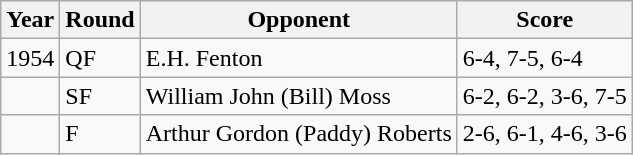<table class="wikitable">
<tr>
<th>Year</th>
<th>Round</th>
<th>Opponent</th>
<th>Score</th>
</tr>
<tr>
<td>1954</td>
<td>QF</td>
<td>E.H. Fenton</td>
<td>6-4, 7-5, 6-4</td>
</tr>
<tr>
<td></td>
<td>SF</td>
<td>William John (Bill) Moss</td>
<td>6-2, 6-2, 3-6, 7-5</td>
</tr>
<tr>
<td></td>
<td>F</td>
<td>Arthur Gordon (Paddy) Roberts</td>
<td>2-6, 6-1, 4-6, 3-6</td>
</tr>
</table>
